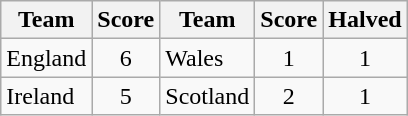<table class="wikitable" style="text-align:center">
<tr>
<th>Team</th>
<th>Score</th>
<th>Team</th>
<th>Score</th>
<th>Halved</th>
</tr>
<tr>
<td align=left> England</td>
<td>6</td>
<td align=left> Wales</td>
<td>1</td>
<td>1</td>
</tr>
<tr>
<td align=left> Ireland</td>
<td>5</td>
<td align=left> Scotland</td>
<td>2</td>
<td>1</td>
</tr>
</table>
